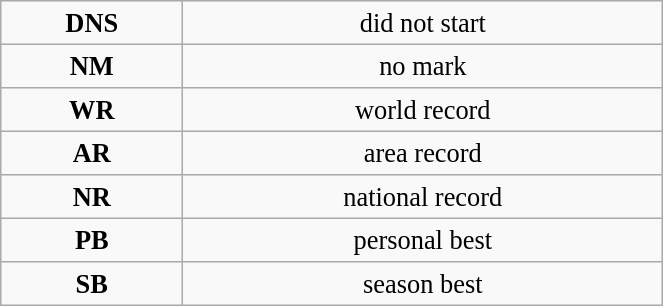<table class="wikitable" style=" text-align:center; font-size:110%;" width="35%">
<tr>
<td><strong>DNS</strong></td>
<td>did not start</td>
</tr>
<tr>
<td><strong>NM</strong></td>
<td>no mark</td>
</tr>
<tr>
<td><strong>WR</strong></td>
<td>world record</td>
</tr>
<tr>
<td><strong>AR</strong></td>
<td>area record</td>
</tr>
<tr>
<td><strong>NR</strong></td>
<td>national record</td>
</tr>
<tr>
<td><strong>PB</strong></td>
<td>personal best</td>
</tr>
<tr>
<td><strong>SB</strong></td>
<td>season best</td>
</tr>
</table>
